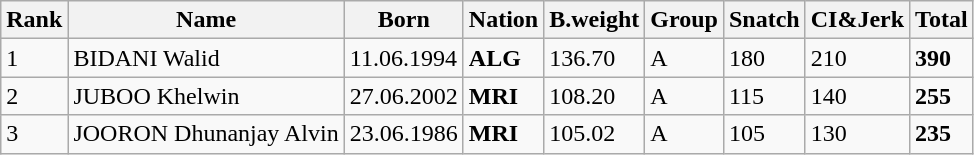<table class="wikitable">
<tr>
<th>Rank</th>
<th>Name</th>
<th>Born</th>
<th>Nation</th>
<th>B.weight</th>
<th>Group</th>
<th>Snatch</th>
<th>CI&Jerk</th>
<th>Total</th>
</tr>
<tr>
<td>1</td>
<td>BIDANI Walid</td>
<td>11.06.1994</td>
<td><strong>ALG</strong></td>
<td>136.70</td>
<td>A</td>
<td>180</td>
<td>210</td>
<td><strong>390</strong></td>
</tr>
<tr>
<td>2</td>
<td>JUBOO Khelwin</td>
<td>27.06.2002</td>
<td><strong>MRI</strong></td>
<td>108.20</td>
<td>A</td>
<td>115</td>
<td>140</td>
<td><strong>255</strong></td>
</tr>
<tr>
<td>3</td>
<td>JOORON Dhunanjay Alvin</td>
<td>23.06.1986</td>
<td><strong>MRI</strong></td>
<td>105.02</td>
<td>A</td>
<td>105</td>
<td>130</td>
<td><strong>235</strong></td>
</tr>
</table>
